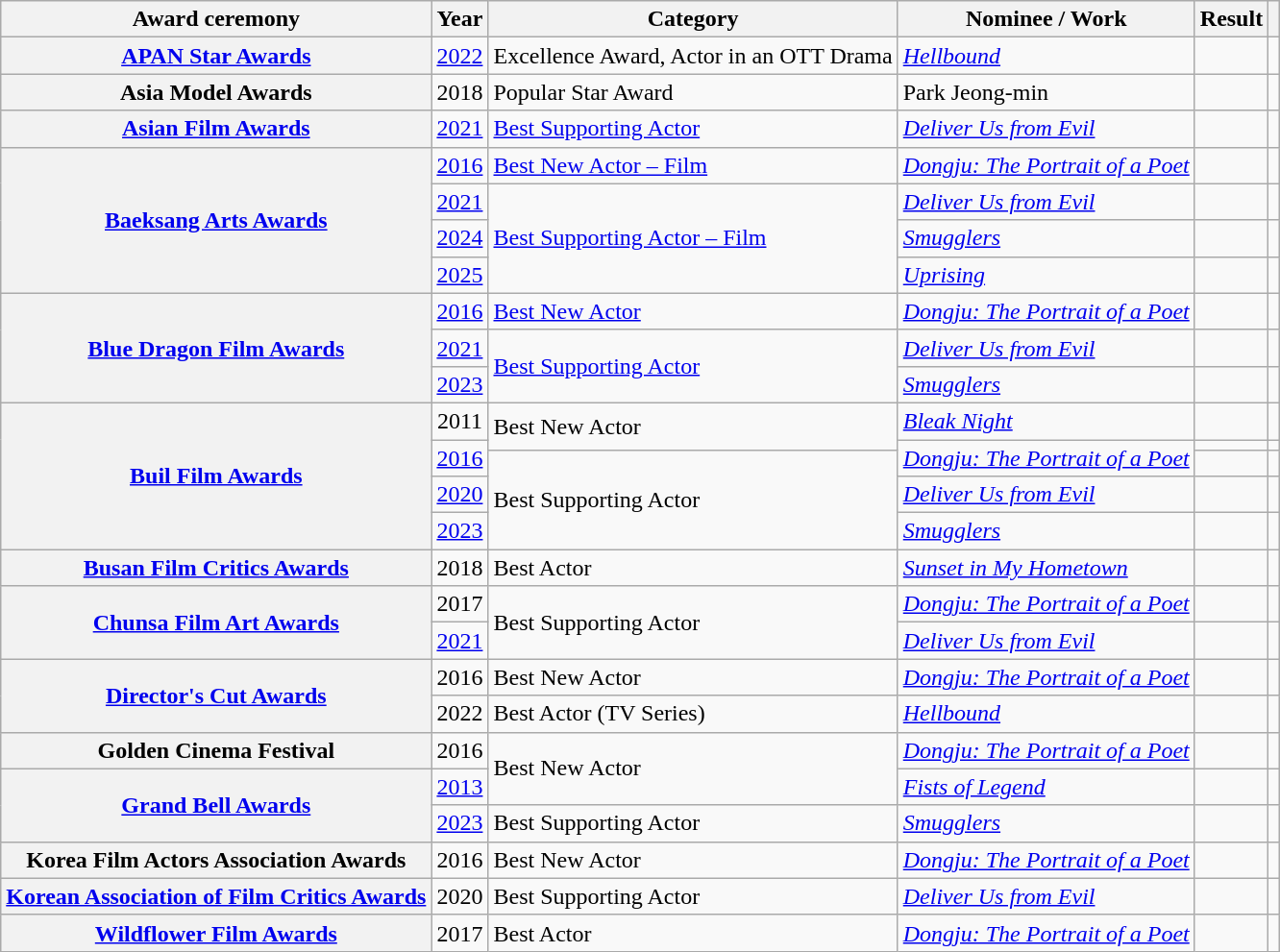<table class="wikitable plainrowheaders sortable">
<tr>
<th scope="col">Award ceremony</th>
<th scope="col">Year</th>
<th scope="col">Category</th>
<th scope="col">Nominee / Work</th>
<th scope="col">Result</th>
<th scope="col" class="unsortable"></th>
</tr>
<tr>
<th scope="row"><a href='#'>APAN Star Awards</a></th>
<td style="text-align:center"><a href='#'>2022</a></td>
<td>Excellence Award, Actor in an OTT Drama</td>
<td><em><a href='#'>Hellbound</a></em></td>
<td></td>
<td style="text-align:center"></td>
</tr>
<tr>
<th scope="row">Asia Model Awards</th>
<td style="text-align:center">2018</td>
<td>Popular Star Award</td>
<td>Park Jeong-min</td>
<td></td>
<td style="text-align:center"></td>
</tr>
<tr>
<th scope="row"><a href='#'>Asian Film Awards</a></th>
<td style="text-align:center"><a href='#'>2021</a></td>
<td><a href='#'>Best Supporting Actor</a></td>
<td><em><a href='#'>Deliver Us from Evil</a></em></td>
<td></td>
<td style="text-align:center"></td>
</tr>
<tr>
<th scope="row" rowspan="4"><a href='#'>Baeksang Arts Awards</a></th>
<td style="text-align:center"><a href='#'>2016</a></td>
<td><a href='#'>Best New Actor – Film</a></td>
<td><em><a href='#'>Dongju: The Portrait of a Poet</a></em></td>
<td></td>
<td style="text-align:center"></td>
</tr>
<tr>
<td style="text-align:center"><a href='#'>2021</a></td>
<td rowspan="3"><a href='#'>Best Supporting Actor – Film</a></td>
<td><em><a href='#'>Deliver Us from Evil</a></em></td>
<td></td>
<td style="text-align:center"></td>
</tr>
<tr>
<td style="text-align:center"><a href='#'>2024</a></td>
<td><a href='#'><em>Smugglers</em></a></td>
<td></td>
<td></td>
</tr>
<tr>
<td style="text-align:center"><a href='#'>2025</a></td>
<td><em><a href='#'>Uprising</a></em></td>
<td></td>
<td style="text-align:center"></td>
</tr>
<tr>
<th scope="row" rowspan="3"><a href='#'>Blue Dragon Film Awards</a></th>
<td style="text-align:center"><a href='#'>2016</a></td>
<td><a href='#'>Best New Actor</a></td>
<td><em><a href='#'>Dongju: The Portrait of a Poet</a></em></td>
<td></td>
<td style="text-align:center"></td>
</tr>
<tr>
<td style="text-align:center"><a href='#'>2021</a></td>
<td rowspan="2"><a href='#'>Best Supporting Actor</a></td>
<td><em><a href='#'>Deliver Us from Evil</a></em></td>
<td></td>
<td style="text-align:center"></td>
</tr>
<tr>
<td style="text-align:center"><a href='#'>2023</a></td>
<td><a href='#'><em>Smugglers</em></a></td>
<td></td>
<td style="text-align:center"></td>
</tr>
<tr>
<th scope="row" rowspan="5"><a href='#'>Buil Film Awards</a></th>
<td style="text-align:center">2011</td>
<td rowspan="2">Best New Actor</td>
<td><em><a href='#'>Bleak Night</a></em></td>
<td></td>
<td></td>
</tr>
<tr>
<td style="text-align:center" rowspan="2"><a href='#'>2016</a></td>
<td rowspan="2"><em><a href='#'>Dongju: The Portrait of a Poet</a></em></td>
<td></td>
<td></td>
</tr>
<tr>
<td rowspan="3">Best Supporting Actor</td>
<td></td>
<td></td>
</tr>
<tr>
<td style="text-align:center"><a href='#'>2020</a></td>
<td><em><a href='#'>Deliver Us from Evil</a></em></td>
<td></td>
<td style="text-align:center"></td>
</tr>
<tr>
<td style="text-align:center"><a href='#'>2023</a></td>
<td><a href='#'><em>Smugglers</em></a></td>
<td></td>
<td style="text-align:center"></td>
</tr>
<tr>
<th scope="row"><a href='#'>Busan Film Critics Awards</a></th>
<td style="text-align:center">2018</td>
<td>Best Actor</td>
<td><em><a href='#'>Sunset in My Hometown</a></em></td>
<td></td>
<td style="text-align:center"></td>
</tr>
<tr>
<th scope="row" rowspan="2"><a href='#'>Chunsa Film Art Awards</a></th>
<td style="text-align:center">2017</td>
<td rowspan="2">Best Supporting Actor</td>
<td><em><a href='#'>Dongju: The Portrait of a Poet</a></em></td>
<td></td>
<td style="text-align:center"></td>
</tr>
<tr>
<td style="text-align:center"><a href='#'>2021</a></td>
<td><em><a href='#'>Deliver Us from Evil</a></em></td>
<td></td>
<td style="text-align:center"></td>
</tr>
<tr>
<th scope="row" rowspan="2"><a href='#'>Director's Cut Awards</a></th>
<td style="text-align:center">2016</td>
<td>Best New Actor</td>
<td><em><a href='#'>Dongju: The Portrait of a Poet</a></em></td>
<td></td>
<td style="text-align:center"></td>
</tr>
<tr>
<td style="text-align:center">2022</td>
<td>Best Actor (TV Series)</td>
<td><em><a href='#'>Hellbound</a></em></td>
<td></td>
<td style="text-align:center"></td>
</tr>
<tr>
<th scope="row">Golden Cinema Festival</th>
<td style="text-align:center">2016</td>
<td rowspan="2">Best New Actor</td>
<td><em><a href='#'>Dongju: The Portrait of a Poet</a></em></td>
<td></td>
<td></td>
</tr>
<tr>
<th scope="row" rowspan="2"><a href='#'>Grand Bell Awards</a></th>
<td style="text-align:center"><a href='#'>2013</a></td>
<td><em><a href='#'>Fists of Legend</a></em></td>
<td></td>
<td></td>
</tr>
<tr>
<td style="text-align:center"><a href='#'>2023</a></td>
<td>Best Supporting Actor</td>
<td><a href='#'><em>Smugglers</em></a></td>
<td></td>
<td style="text-align:center"></td>
</tr>
<tr>
<th scope="row">Korea Film Actors Association Awards</th>
<td style="text-align:center">2016</td>
<td>Best New Actor</td>
<td><em><a href='#'>Dongju: The Portrait of a Poet</a></em></td>
<td></td>
<td style="text-align:center"></td>
</tr>
<tr>
<th scope="row"><a href='#'>Korean Association of Film Critics Awards</a></th>
<td style="text-align:center">2020</td>
<td>Best Supporting Actor</td>
<td><em><a href='#'>Deliver Us from Evil</a></em></td>
<td></td>
<td style="text-align:center"></td>
</tr>
<tr>
<th scope="row"><a href='#'>Wildflower Film Awards</a></th>
<td style="text-align:center">2017</td>
<td>Best Actor</td>
<td><em><a href='#'>Dongju: The Portrait of a Poet</a></em></td>
<td></td>
<td></td>
</tr>
</table>
